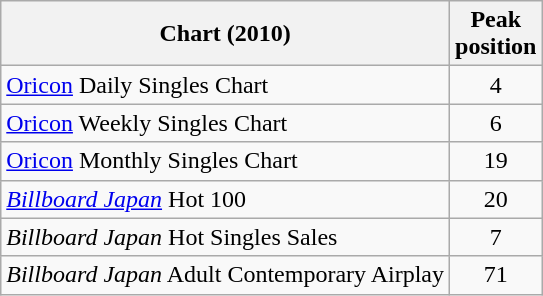<table class="wikitable sortable" border="1">
<tr>
<th>Chart (2010)</th>
<th>Peak<br>position</th>
</tr>
<tr>
<td><a href='#'>Oricon</a> Daily Singles Chart</td>
<td style="text-align:center;">4</td>
</tr>
<tr>
<td><a href='#'>Oricon</a> Weekly Singles Chart</td>
<td style="text-align:center;">6</td>
</tr>
<tr>
<td><a href='#'>Oricon</a> Monthly Singles Chart</td>
<td style="text-align:center;">19</td>
</tr>
<tr>
<td><em><a href='#'>Billboard Japan</a></em> Hot 100</td>
<td style="text-align:center;">20</td>
</tr>
<tr>
<td><em>Billboard Japan</em> Hot Singles Sales</td>
<td style="text-align:center;">7</td>
</tr>
<tr>
<td><em>Billboard Japan</em> Adult Contemporary Airplay</td>
<td style="text-align:center;">71</td>
</tr>
</table>
